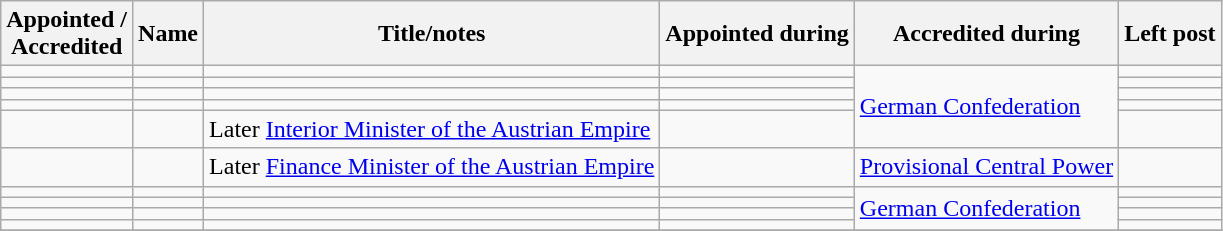<table class="wikitable sortable">
<tr class="hintergrundfarbe6">
<th>Appointed /<br> Accredited</th>
<th>Name</th>
<th class="unsortable">Title/notes</th>
<th>Appointed during</th>
<th>Accredited during</th>
<th>Left post</th>
</tr>
<tr>
<td></td>
<td></td>
<td></td>
<td></td>
<td rowspan="5"><a href='#'>German Confederation</a></td>
<td></td>
</tr>
<tr>
<td></td>
<td></td>
<td></td>
<td></td>
<td></td>
</tr>
<tr>
<td></td>
<td></td>
<td></td>
<td></td>
<td></td>
</tr>
<tr>
<td></td>
<td></td>
<td></td>
<td></td>
<td></td>
</tr>
<tr>
<td></td>
<td></td>
<td>Later <a href='#'>Interior Minister of the Austrian Empire</a></td>
<td></td>
<td></td>
</tr>
<tr>
<td></td>
<td></td>
<td>Later <a href='#'>Finance Minister of the Austrian Empire</a></td>
<td></td>
<td><a href='#'>Provisional Central Power</a></td>
<td></td>
</tr>
<tr>
<td></td>
<td></td>
<td></td>
<td></td>
<td rowspan="4"><a href='#'>German Confederation</a></td>
<td></td>
</tr>
<tr>
<td></td>
<td></td>
<td></td>
<td></td>
<td></td>
</tr>
<tr>
<td></td>
<td></td>
<td></td>
<td></td>
<td></td>
</tr>
<tr>
<td></td>
<td></td>
<td></td>
<td></td>
<td></td>
</tr>
<tr>
</tr>
</table>
